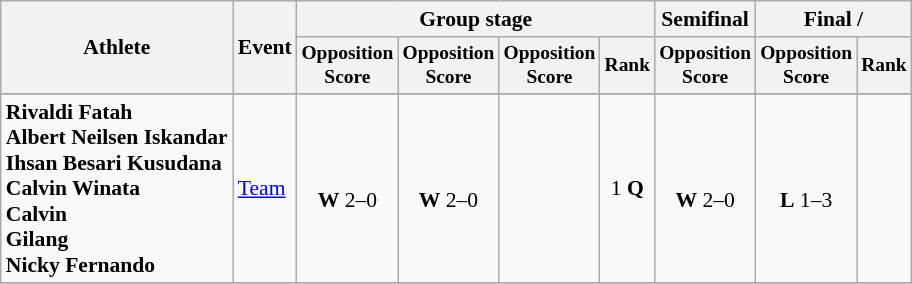<table class="wikitable" style="font-size:90%">
<tr>
<th rowspan="2">Athlete</th>
<th rowspan="2">Event</th>
<th colspan="4">Group stage</th>
<th>Semifinal</th>
<th colspan=2>Final / </th>
</tr>
<tr style="font-size:90%", align="center">
<th>Opposition<br>Score</th>
<th>Opposition<br>Score</th>
<th>Opposition<br>Score </th>
<th>Rank</th>
<th>Opposition<br>Score</th>
<th>Opposition<br>Score</th>
<th>Rank</th>
</tr>
<tr>
</tr>
<tr align="center">
<td align="left"><strong>Rivaldi Fatah<br>Albert Neilsen Iskandar<br>Ihsan Besari Kusudana<br>Calvin Winata<br>Calvin<br>Gilang<br>Nicky Fernando</strong></td>
<td align="left"><a href='#'>Team</a></td>
<td><br><strong>W</strong> 2–0</td>
<td><br><strong>W</strong> 2–0</td>
<td></td>
<td>1 <strong>Q</strong></td>
<td><br><strong>W</strong> 2–0</td>
<td><br><strong>L</strong> 1–3</td>
<td></td>
</tr>
<tr>
</tr>
</table>
